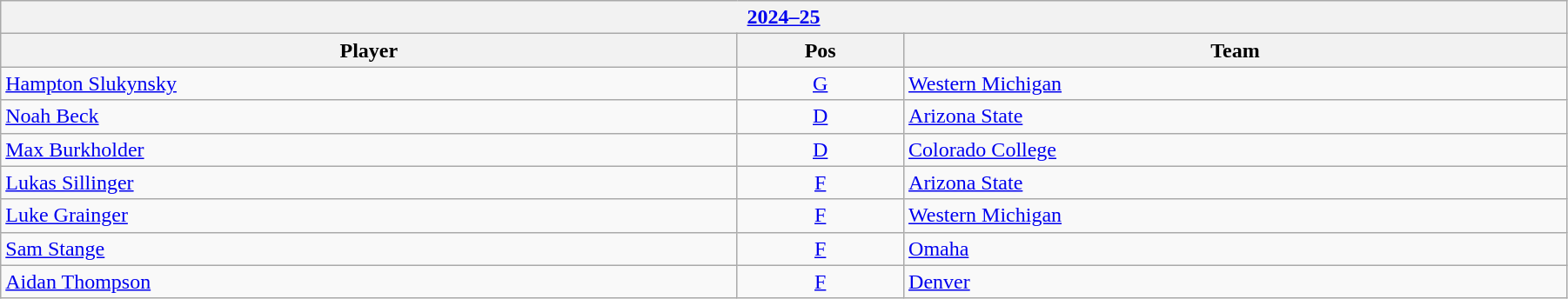<table class="wikitable" width=95%>
<tr>
<th colspan=3><a href='#'>2024–25</a></th>
</tr>
<tr>
<th>Player</th>
<th>Pos</th>
<th>Team</th>
</tr>
<tr>
<td><a href='#'>Hampton Slukynsky</a></td>
<td align=center><a href='#'>G</a></td>
<td><a href='#'>Western Michigan</a></td>
</tr>
<tr>
<td><a href='#'>Noah Beck</a></td>
<td align=center><a href='#'>D</a></td>
<td><a href='#'>Arizona State</a></td>
</tr>
<tr>
<td><a href='#'>Max Burkholder</a></td>
<td align=center><a href='#'>D</a></td>
<td><a href='#'>Colorado College</a></td>
</tr>
<tr>
<td><a href='#'>Lukas Sillinger</a></td>
<td align=center><a href='#'>F</a></td>
<td><a href='#'>Arizona State</a></td>
</tr>
<tr>
<td><a href='#'>Luke Grainger</a></td>
<td align=center><a href='#'>F</a></td>
<td><a href='#'>Western Michigan</a></td>
</tr>
<tr>
<td><a href='#'>Sam Stange</a></td>
<td align=center><a href='#'>F</a></td>
<td><a href='#'>Omaha</a></td>
</tr>
<tr>
<td><a href='#'>Aidan Thompson</a></td>
<td align=center><a href='#'>F</a></td>
<td><a href='#'>Denver</a></td>
</tr>
</table>
